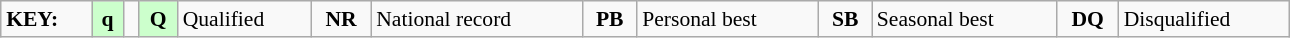<table class="wikitable" style="margin:0.5em auto; font-size:90%;position:relative;" width=68%>
<tr>
<td><strong>KEY:</strong></td>
<td bgcolor=ccffcc align=center><strong>q</strong></td>
<td></td>
<td bgcolor=ccffcc align=center><strong>Q</strong></td>
<td>Qualified</td>
<td align=center><strong>NR</strong></td>
<td>National record</td>
<td align=center><strong>PB</strong></td>
<td>Personal best</td>
<td align=center><strong>SB</strong></td>
<td>Seasonal best</td>
<td align=center><strong>DQ</strong></td>
<td>Disqualified</td>
</tr>
</table>
